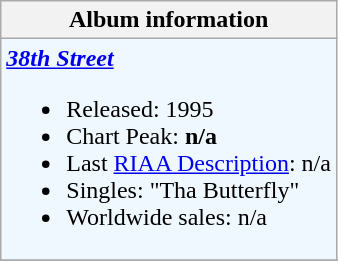<table class="wikitable">
<tr>
<th align="left">Album information</th>
</tr>
<tr bgcolor="#F0F8FF">
<td align="left"><strong><em><a href='#'>38th Street</a></em></strong> <br><ul><li>Released: 1995</li><li>Chart Peak: <strong>n/a</strong></li><li>Last <a href='#'>RIAA Description</a>: n/a</li><li>Singles: "Tha Butterfly"</li><li>Worldwide sales: n/a</li></ul></td>
</tr>
<tr>
</tr>
</table>
